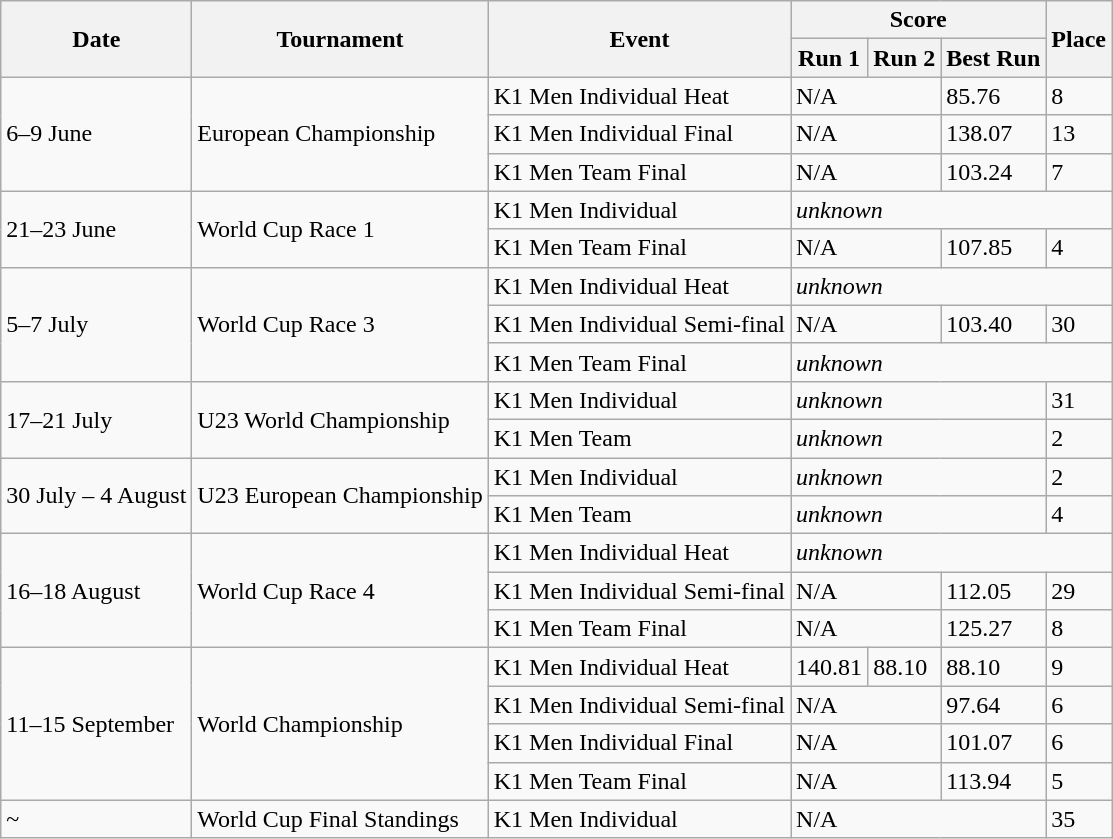<table class="wikitable">
<tr>
<th rowspan="2">Date</th>
<th rowspan="2">Tournament</th>
<th rowspan="2">Event</th>
<th colspan="3">Score</th>
<th rowspan="2">Place</th>
</tr>
<tr>
<th>Run 1</th>
<th>Run 2</th>
<th>Best Run</th>
</tr>
<tr>
<td rowspan="3">6–9 June</td>
<td rowspan="3">European Championship</td>
<td>K1 Men Individual Heat</td>
<td colspan="2">N/A</td>
<td>85.76</td>
<td>8</td>
</tr>
<tr>
<td>K1 Men Individual Final</td>
<td colspan="2">N/A</td>
<td>138.07</td>
<td>13</td>
</tr>
<tr>
<td>K1 Men Team Final</td>
<td colspan="2">N/A</td>
<td>103.24</td>
<td>7</td>
</tr>
<tr>
<td rowspan="2">21–23 June</td>
<td rowspan="2">World Cup Race 1</td>
<td>K1 Men Individual</td>
<td colspan="4"><em>unknown</em></td>
</tr>
<tr>
<td>K1 Men Team Final</td>
<td colspan="2">N/A</td>
<td>107.85</td>
<td>4</td>
</tr>
<tr>
<td rowspan="3">5–7 July</td>
<td rowspan="3">World Cup Race 3</td>
<td>K1 Men Individual Heat</td>
<td colspan="4"><em>unknown</em></td>
</tr>
<tr>
<td>K1 Men Individual Semi-final</td>
<td colspan="2">N/A</td>
<td>103.40</td>
<td>30</td>
</tr>
<tr>
<td>K1 Men Team Final</td>
<td colspan="4"><em>unknown</em></td>
</tr>
<tr>
<td rowspan="2">17–21 July</td>
<td rowspan="2">U23 World Championship</td>
<td>K1 Men Individual</td>
<td colspan="3"><em>unknown</em></td>
<td>31</td>
</tr>
<tr>
<td>K1 Men Team</td>
<td colspan="3"><em>unknown</em></td>
<td>2</td>
</tr>
<tr>
<td rowspan="2">30 July – 4 August</td>
<td rowspan="2">U23 European Championship</td>
<td>K1 Men Individual</td>
<td colspan="3"><em>unknown</em></td>
<td>2</td>
</tr>
<tr>
<td>K1 Men Team</td>
<td colspan="3"><em>unknown</em></td>
<td>4</td>
</tr>
<tr>
<td rowspan="3">16–18 August</td>
<td rowspan="3">World Cup Race 4</td>
<td>K1 Men Individual Heat</td>
<td colspan="4"><em>unknown</em></td>
</tr>
<tr>
<td>K1 Men Individual Semi-final</td>
<td colspan="2">N/A</td>
<td>112.05</td>
<td>29</td>
</tr>
<tr>
<td>K1 Men Team Final</td>
<td colspan="2">N/A</td>
<td>125.27</td>
<td>8</td>
</tr>
<tr>
<td rowspan="4">11–15 September</td>
<td rowspan="4">World Championship</td>
<td>K1 Men Individual Heat</td>
<td>140.81</td>
<td>88.10</td>
<td>88.10</td>
<td>9</td>
</tr>
<tr>
<td>K1 Men Individual Semi-final</td>
<td colspan="2">N/A</td>
<td>97.64</td>
<td>6</td>
</tr>
<tr>
<td>K1 Men Individual Final</td>
<td colspan="2">N/A</td>
<td>101.07</td>
<td>6</td>
</tr>
<tr>
<td>K1 Men Team Final</td>
<td colspan="2">N/A</td>
<td>113.94</td>
<td>5</td>
</tr>
<tr>
<td>~</td>
<td>World Cup Final Standings</td>
<td>K1 Men Individual</td>
<td colspan="3">N/A</td>
<td>35</td>
</tr>
</table>
